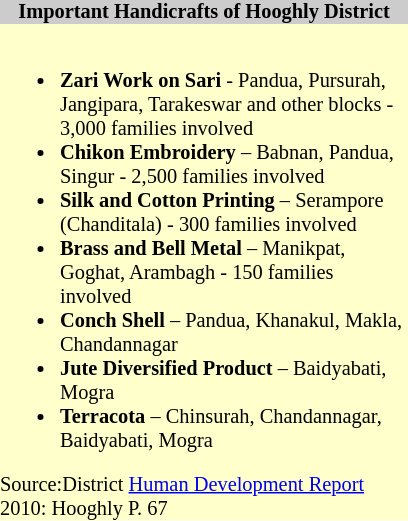<table class="toccolours" style="float: left; margin-rightH: 1em; font-size: 85%; background:#ffffcc; color:black; width:20em; max-width: 25%;" cellspacing="0" cellpadding="0">
<tr>
<th style="background-color:#cccccc;">Important Handicrafts of Hooghly District</th>
</tr>
<tr>
<td style="text-align: left;"><br><ul><li><strong>Zari Work on Sari</strong> - Pandua, Pursurah, Jangipara, Tarakeswar and other blocks - 3,000 families involved</li><li><strong>Chikon Embroidery</strong> – Babnan, Pandua, Singur - 2,500 families involved</li><li><strong>Silk and Cotton Printing</strong> – Serampore (Chanditala) - 300 families involved</li><li><strong>Brass and Bell Metal</strong> – Manikpat, Goghat, Arambagh - 150 families involved</li><li><strong>Conch Shell</strong> – Pandua, Khanakul, Makla, Chandannagar</li><li><strong>Jute Diversified Product</strong> – Baidyabati, Mogra</li><li><strong>Terracota</strong> – Chinsurah, Chandannagar, Baidyabati, Mogra</li></ul>Source:District <a href='#'>Human Development Report</a> 2010: Hooghly P. 67</td>
</tr>
</table>
